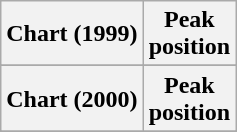<table class="wikitable sortable plainrowheaders">
<tr>
<th>Chart (1999)</th>
<th>Peak <br> position</th>
</tr>
<tr>
</tr>
<tr>
<th>Chart (2000)</th>
<th>Peak <br> position</th>
</tr>
<tr>
</tr>
<tr>
</tr>
</table>
